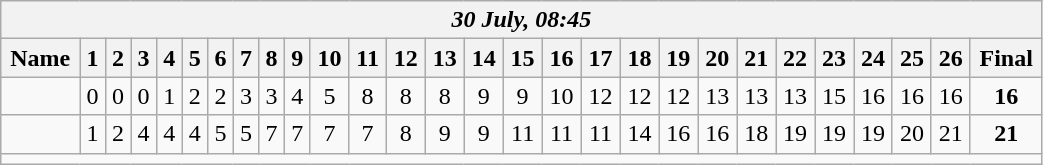<table class=wikitable style="text-align:center; width: 55%">
<tr>
<th colspan=28><em>30 July, 08:45</em></th>
</tr>
<tr>
<th>Name</th>
<th>1</th>
<th>2</th>
<th>3</th>
<th>4</th>
<th>5</th>
<th>6</th>
<th>7</th>
<th>8</th>
<th>9</th>
<th>10</th>
<th>11</th>
<th>12</th>
<th>13</th>
<th>14</th>
<th>15</th>
<th>16</th>
<th>17</th>
<th>18</th>
<th>19</th>
<th>20</th>
<th>21</th>
<th>22</th>
<th>23</th>
<th>24</th>
<th>25</th>
<th>26</th>
<th>Final</th>
</tr>
<tr>
<td align=left><strong></strong></td>
<td>0</td>
<td>0</td>
<td>0</td>
<td>1</td>
<td>2</td>
<td>2</td>
<td>3</td>
<td>3</td>
<td>4</td>
<td>5</td>
<td>8</td>
<td>8</td>
<td>8</td>
<td>9</td>
<td>9</td>
<td>10</td>
<td>12</td>
<td>12</td>
<td>12</td>
<td>13</td>
<td>13</td>
<td>13</td>
<td>15</td>
<td>16</td>
<td>16</td>
<td>16</td>
<td><strong>16</strong></td>
</tr>
<tr>
<td align=left></td>
<td>1</td>
<td>2</td>
<td>4</td>
<td>4</td>
<td>4</td>
<td>5</td>
<td>5</td>
<td>7</td>
<td>7</td>
<td>7</td>
<td>7</td>
<td>8</td>
<td>9</td>
<td>9</td>
<td>11</td>
<td>11</td>
<td>11</td>
<td>14</td>
<td>16</td>
<td>16</td>
<td>18</td>
<td>19</td>
<td>19</td>
<td>19</td>
<td>20</td>
<td>21</td>
<td><strong>21</strong></td>
</tr>
<tr>
<td colspan=28></td>
</tr>
</table>
